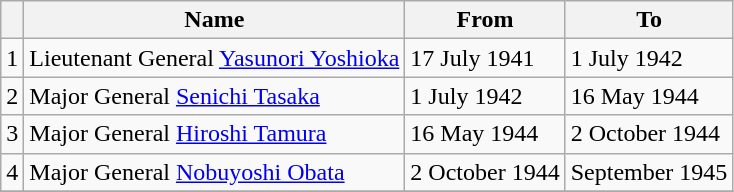<table class=wikitable>
<tr>
<th></th>
<th>Name</th>
<th>From</th>
<th>To</th>
</tr>
<tr>
<td>1</td>
<td>Lieutenant General <a href='#'>Yasunori Yoshioka</a></td>
<td>17 July 1941</td>
<td>1 July 1942</td>
</tr>
<tr>
<td>2</td>
<td>Major General <a href='#'>Senichi Tasaka</a></td>
<td>1 July 1942</td>
<td>16 May 1944</td>
</tr>
<tr>
<td>3</td>
<td>Major General <a href='#'>Hiroshi Tamura</a></td>
<td>16 May 1944</td>
<td>2 October 1944</td>
</tr>
<tr>
<td>4</td>
<td>Major General <a href='#'>Nobuyoshi Obata</a></td>
<td>2 October 1944</td>
<td>September 1945</td>
</tr>
<tr>
</tr>
</table>
